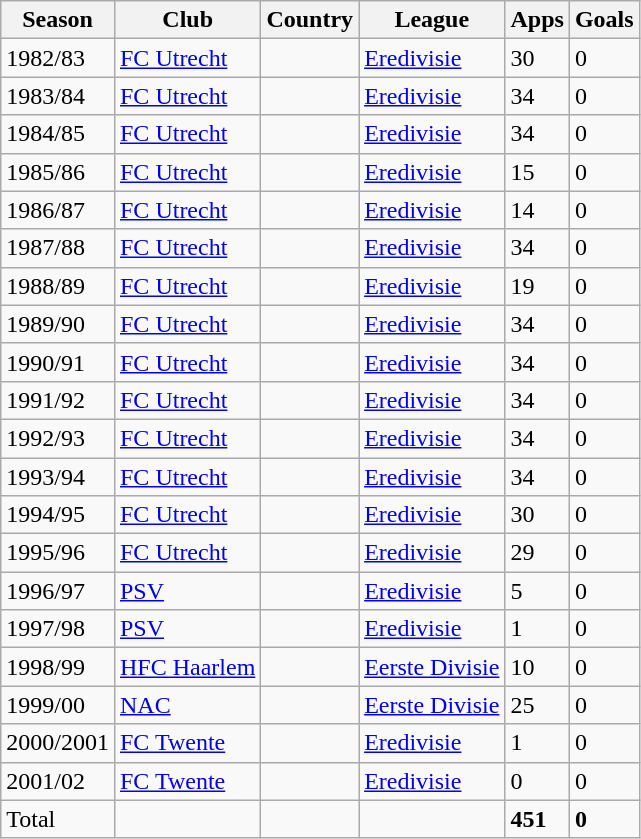<table class="wikitable" border="1">
<tr ---->
<th>Season</th>
<th>Club</th>
<th>Country</th>
<th>League</th>
<th>Apps</th>
<th>Goals</th>
</tr>
<tr>
<td>1982/83</td>
<td><a href='#'>FC Utrecht</a></td>
<td></td>
<td><a href='#'>Eredivisie</a></td>
<td>30</td>
<td>0</td>
</tr>
<tr>
<td>1983/84</td>
<td><a href='#'>FC Utrecht</a></td>
<td></td>
<td><a href='#'>Eredivisie</a></td>
<td>34</td>
<td>0</td>
</tr>
<tr>
<td>1984/85</td>
<td><a href='#'>FC Utrecht</a></td>
<td></td>
<td><a href='#'>Eredivisie</a></td>
<td>34</td>
<td>0</td>
</tr>
<tr>
<td>1985/86</td>
<td><a href='#'>FC Utrecht</a></td>
<td></td>
<td><a href='#'>Eredivisie</a></td>
<td>15</td>
<td>0</td>
</tr>
<tr>
<td>1986/87</td>
<td><a href='#'>FC Utrecht</a></td>
<td></td>
<td><a href='#'>Eredivisie</a></td>
<td>14</td>
<td>0</td>
</tr>
<tr>
<td>1987/88</td>
<td><a href='#'>FC Utrecht</a></td>
<td></td>
<td><a href='#'>Eredivisie</a></td>
<td>34</td>
<td>0</td>
</tr>
<tr>
<td>1988/89</td>
<td><a href='#'>FC Utrecht</a></td>
<td></td>
<td><a href='#'>Eredivisie</a></td>
<td>19</td>
<td>0</td>
</tr>
<tr>
<td>1989/90</td>
<td><a href='#'>FC Utrecht</a></td>
<td></td>
<td><a href='#'>Eredivisie</a></td>
<td>34</td>
<td>0</td>
</tr>
<tr>
<td>1990/91</td>
<td><a href='#'>FC Utrecht</a></td>
<td></td>
<td><a href='#'>Eredivisie</a></td>
<td>34</td>
<td>0</td>
</tr>
<tr>
<td>1991/92</td>
<td><a href='#'>FC Utrecht</a></td>
<td></td>
<td><a href='#'>Eredivisie</a></td>
<td>34</td>
<td>0</td>
</tr>
<tr>
<td>1992/93</td>
<td><a href='#'>FC Utrecht</a></td>
<td></td>
<td><a href='#'>Eredivisie</a></td>
<td>34</td>
<td>0</td>
</tr>
<tr>
<td>1993/94</td>
<td><a href='#'>FC Utrecht</a></td>
<td></td>
<td><a href='#'>Eredivisie</a></td>
<td>34</td>
<td>0</td>
</tr>
<tr>
<td>1994/95</td>
<td><a href='#'>FC Utrecht</a></td>
<td></td>
<td><a href='#'>Eredivisie</a></td>
<td>30</td>
<td>0</td>
</tr>
<tr>
<td>1995/96</td>
<td><a href='#'>FC Utrecht</a></td>
<td></td>
<td><a href='#'>Eredivisie</a></td>
<td>29</td>
<td>0</td>
</tr>
<tr>
<td>1996/97</td>
<td><a href='#'>PSV</a></td>
<td></td>
<td><a href='#'>Eredivisie</a></td>
<td>5</td>
<td>0</td>
</tr>
<tr>
<td>1997/98</td>
<td><a href='#'>PSV</a></td>
<td></td>
<td><a href='#'>Eredivisie</a></td>
<td>1</td>
<td>0</td>
</tr>
<tr>
<td>1998/99</td>
<td><a href='#'>HFC Haarlem</a></td>
<td></td>
<td><a href='#'>Eerste Divisie</a></td>
<td>10</td>
<td>0</td>
</tr>
<tr>
<td>1999/00</td>
<td><a href='#'>NAC</a></td>
<td></td>
<td><a href='#'>Eerste Divisie</a></td>
<td>25</td>
<td>0</td>
</tr>
<tr>
<td>2000/2001</td>
<td><a href='#'>FC Twente</a></td>
<td></td>
<td><a href='#'>Eredivisie</a></td>
<td>1</td>
<td>0</td>
</tr>
<tr>
<td>2001/02</td>
<td><a href='#'>FC Twente</a></td>
<td></td>
<td><a href='#'>Eredivisie</a></td>
<td>0</td>
<td>0</td>
</tr>
<tr>
<td>Total</td>
<td></td>
<td></td>
<td></td>
<td><strong>451</strong></td>
<td><strong>0</strong></td>
</tr>
</table>
